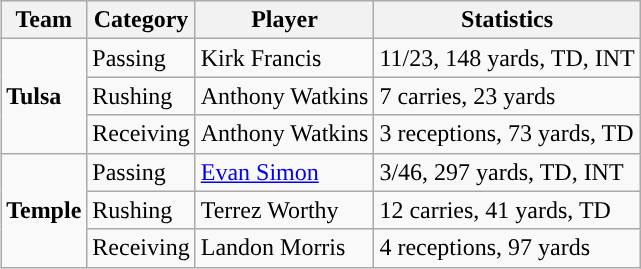<table class="wikitable" style="float: right;">
<tr>
<th>Team</th>
<th>Category</th>
<th>Player</th>
<th>Statistics</th>
</tr>
<tr>
<td rowspan=3><strong>Tulsa</strong></td>
<td>Passing</td>
<td>Kirk Francis</td>
<td>11/23, 148 yards, TD, INT</td>
</tr>
<tr>
<td>Rushing</td>
<td>Anthony Watkins</td>
<td>7 carries, 23 yards</td>
</tr>
<tr>
<td>Receiving</td>
<td>Anthony Watkins</td>
<td>3 receptions, 73 yards, TD</td>
</tr>
<tr>
<td rowspan=3><strong>Temple</strong></td>
<td>Passing</td>
<td><a href='#'>Evan Simon</a></td>
<td>3/46, 297 yards, TD, INT</td>
</tr>
<tr>
<td>Rushing</td>
<td>Terrez Worthy</td>
<td>12 carries, 41 yards, TD</td>
</tr>
<tr>
<td>Receiving</td>
<td>Landon Morris</td>
<td>4 receptions, 97 yards</td>
</tr>
</table>
